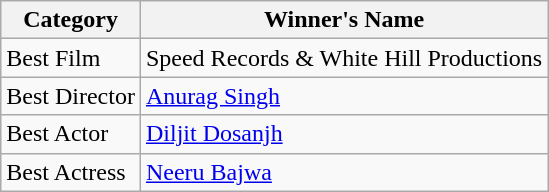<table class="wikitable">
<tr>
<th>Category</th>
<th>Winner's Name</th>
</tr>
<tr>
<td>Best Film</td>
<td>Speed Records & White Hill Productions</td>
</tr>
<tr>
<td>Best Director</td>
<td><a href='#'>Anurag Singh</a></td>
</tr>
<tr>
<td>Best Actor</td>
<td><a href='#'>Diljit Dosanjh</a></td>
</tr>
<tr>
<td>Best Actress</td>
<td><a href='#'>Neeru Bajwa</a></td>
</tr>
</table>
